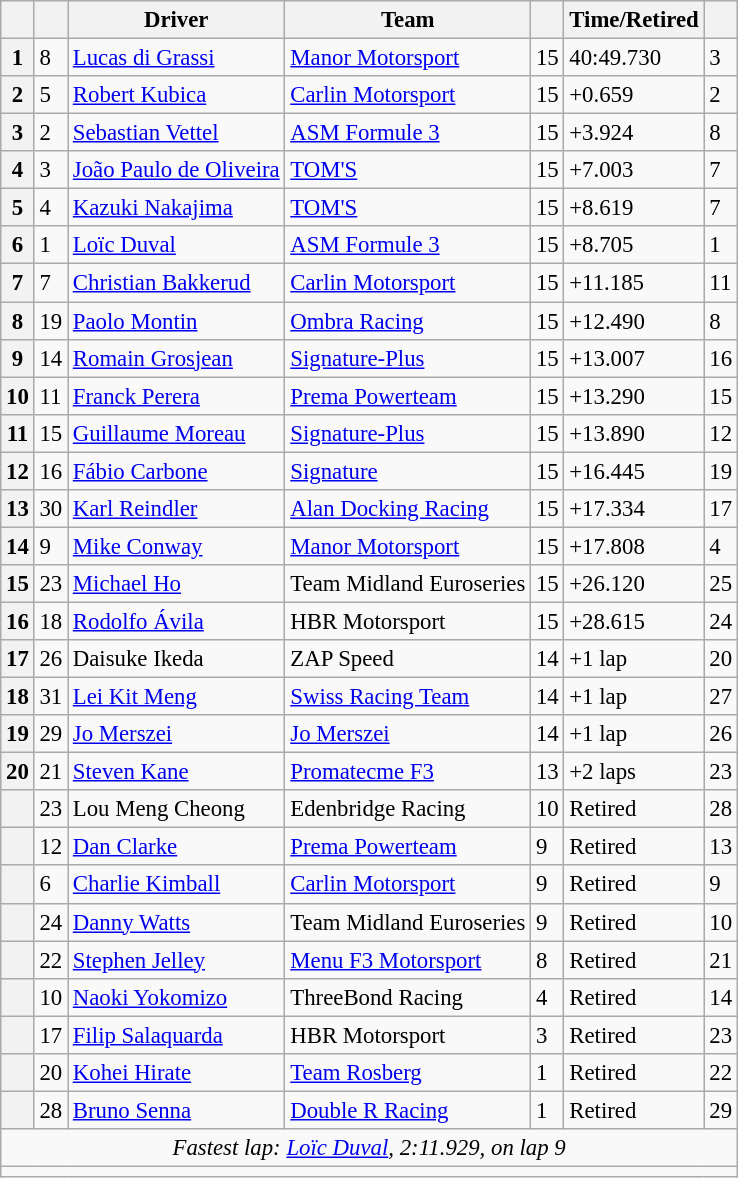<table class="wikitable" style="font-size: 95%;">
<tr>
<th scope="col"></th>
<th scope="col"></th>
<th scope="col">Driver</th>
<th scope="col">Team</th>
<th scope="col"></th>
<th scope="col">Time/Retired</th>
<th scope="col"></th>
</tr>
<tr>
<th scope="row">1</th>
<td>8</td>
<td> <a href='#'>Lucas di Grassi</a></td>
<td><a href='#'>Manor Motorsport</a></td>
<td>15</td>
<td>40:49.730</td>
<td>3</td>
</tr>
<tr>
<th scope="row">2</th>
<td>5</td>
<td> <a href='#'>Robert Kubica</a></td>
<td><a href='#'>Carlin Motorsport</a></td>
<td>15</td>
<td>+0.659</td>
<td>2</td>
</tr>
<tr>
<th scope="row">3</th>
<td>2</td>
<td> <a href='#'>Sebastian Vettel</a></td>
<td><a href='#'>ASM Formule 3</a></td>
<td>15</td>
<td>+3.924</td>
<td>8</td>
</tr>
<tr>
<th scope="row">4</th>
<td>3</td>
<td> <a href='#'>João Paulo de Oliveira</a></td>
<td><a href='#'>TOM'S</a></td>
<td>15</td>
<td>+7.003</td>
<td>7</td>
</tr>
<tr>
<th scope="row">5</th>
<td>4</td>
<td> <a href='#'>Kazuki Nakajima</a></td>
<td><a href='#'>TOM'S</a></td>
<td>15</td>
<td>+8.619</td>
<td>7</td>
</tr>
<tr>
<th scope="row">6</th>
<td>1</td>
<td> <a href='#'>Loïc Duval</a></td>
<td><a href='#'>ASM Formule 3</a></td>
<td>15</td>
<td>+8.705</td>
<td>1</td>
</tr>
<tr>
<th scope="row">7</th>
<td>7</td>
<td> <a href='#'>Christian Bakkerud</a></td>
<td><a href='#'>Carlin Motorsport</a></td>
<td>15</td>
<td>+11.185</td>
<td>11</td>
</tr>
<tr>
<th scope="row">8</th>
<td>19</td>
<td> <a href='#'>Paolo Montin</a></td>
<td><a href='#'>Ombra Racing</a></td>
<td>15</td>
<td>+12.490</td>
<td>8</td>
</tr>
<tr>
<th scope="row">9</th>
<td>14</td>
<td> <a href='#'>Romain Grosjean</a></td>
<td><a href='#'>Signature-Plus</a></td>
<td>15</td>
<td>+13.007</td>
<td>16</td>
</tr>
<tr>
<th scope="row">10</th>
<td>11</td>
<td> <a href='#'>Franck Perera</a></td>
<td><a href='#'>Prema Powerteam</a></td>
<td>15</td>
<td>+13.290</td>
<td>15</td>
</tr>
<tr>
<th scope="row">11</th>
<td>15</td>
<td> <a href='#'>Guillaume Moreau</a></td>
<td><a href='#'>Signature-Plus</a></td>
<td>15</td>
<td>+13.890</td>
<td>12</td>
</tr>
<tr>
<th scope="row">12</th>
<td>16</td>
<td> <a href='#'>Fábio Carbone</a></td>
<td><a href='#'>Signature</a></td>
<td>15</td>
<td>+16.445</td>
<td>19</td>
</tr>
<tr>
<th scope="row">13</th>
<td>30</td>
<td> <a href='#'>Karl Reindler</a></td>
<td><a href='#'>Alan Docking Racing</a></td>
<td>15</td>
<td>+17.334</td>
<td>17</td>
</tr>
<tr>
<th scope="row">14</th>
<td>9</td>
<td> <a href='#'>Mike Conway</a></td>
<td><a href='#'>Manor Motorsport</a></td>
<td>15</td>
<td>+17.808</td>
<td>4</td>
</tr>
<tr>
<th scope="row">15</th>
<td>23</td>
<td> <a href='#'>Michael Ho</a></td>
<td>Team Midland Euroseries</td>
<td>15</td>
<td>+26.120</td>
<td>25</td>
</tr>
<tr>
<th scope="row">16</th>
<td>18</td>
<td> <a href='#'>Rodolfo Ávila</a></td>
<td>HBR Motorsport</td>
<td>15</td>
<td>+28.615</td>
<td>24</td>
</tr>
<tr>
<th scope="row">17</th>
<td>26</td>
<td> Daisuke Ikeda</td>
<td>ZAP Speed</td>
<td>14</td>
<td>+1 lap</td>
<td>20</td>
</tr>
<tr>
<th scope="row">18</th>
<td>31</td>
<td> <a href='#'>Lei Kit Meng</a></td>
<td><a href='#'>Swiss Racing Team</a></td>
<td>14</td>
<td>+1 lap</td>
<td>27</td>
</tr>
<tr>
<th scope="row">19</th>
<td>29</td>
<td> <a href='#'>Jo Merszei</a></td>
<td><a href='#'>Jo Merszei</a></td>
<td>14</td>
<td>+1 lap</td>
<td>26</td>
</tr>
<tr>
<th scope="row">20</th>
<td>21</td>
<td> <a href='#'>Steven Kane</a></td>
<td><a href='#'>Promatecme F3</a></td>
<td>13</td>
<td>+2 laps</td>
<td>23</td>
</tr>
<tr>
<th scope="row"></th>
<td>23</td>
<td> Lou Meng Cheong</td>
<td>Edenbridge Racing</td>
<td>10</td>
<td>Retired</td>
<td>28</td>
</tr>
<tr>
<th scope="row"></th>
<td>12</td>
<td> <a href='#'>Dan Clarke</a></td>
<td><a href='#'>Prema Powerteam</a></td>
<td>9</td>
<td>Retired</td>
<td>13</td>
</tr>
<tr>
<th scope="row"></th>
<td>6</td>
<td> <a href='#'>Charlie Kimball</a></td>
<td><a href='#'>Carlin Motorsport</a></td>
<td>9</td>
<td>Retired</td>
<td>9</td>
</tr>
<tr>
<th scope="row"></th>
<td>24</td>
<td> <a href='#'>Danny Watts</a></td>
<td>Team Midland Euroseries</td>
<td>9</td>
<td>Retired</td>
<td>10</td>
</tr>
<tr>
<th scope="row"></th>
<td>22</td>
<td> <a href='#'>Stephen Jelley</a></td>
<td><a href='#'>Menu F3 Motorsport</a></td>
<td>8</td>
<td>Retired</td>
<td>21</td>
</tr>
<tr>
<th scope="row"></th>
<td>10</td>
<td> <a href='#'>Naoki Yokomizo</a></td>
<td>ThreeBond Racing</td>
<td>4</td>
<td>Retired</td>
<td>14</td>
</tr>
<tr>
<th scope="row"></th>
<td>17</td>
<td> <a href='#'>Filip Salaquarda</a></td>
<td>HBR Motorsport</td>
<td>3</td>
<td>Retired</td>
<td>23</td>
</tr>
<tr>
<th scope="row"></th>
<td>20</td>
<td> <a href='#'>Kohei Hirate</a></td>
<td><a href='#'>Team Rosberg</a></td>
<td>1</td>
<td>Retired</td>
<td>22</td>
</tr>
<tr>
<th scope="row"></th>
<td>28</td>
<td> <a href='#'>Bruno Senna</a></td>
<td><a href='#'>Double R Racing</a></td>
<td>1</td>
<td>Retired</td>
<td>29</td>
</tr>
<tr>
<td colspan=7 align=center><em>Fastest lap: <a href='#'>Loïc Duval</a>, 2:11.929,  on lap 9</em></td>
</tr>
<tr>
<td colspan=7></td>
</tr>
</table>
